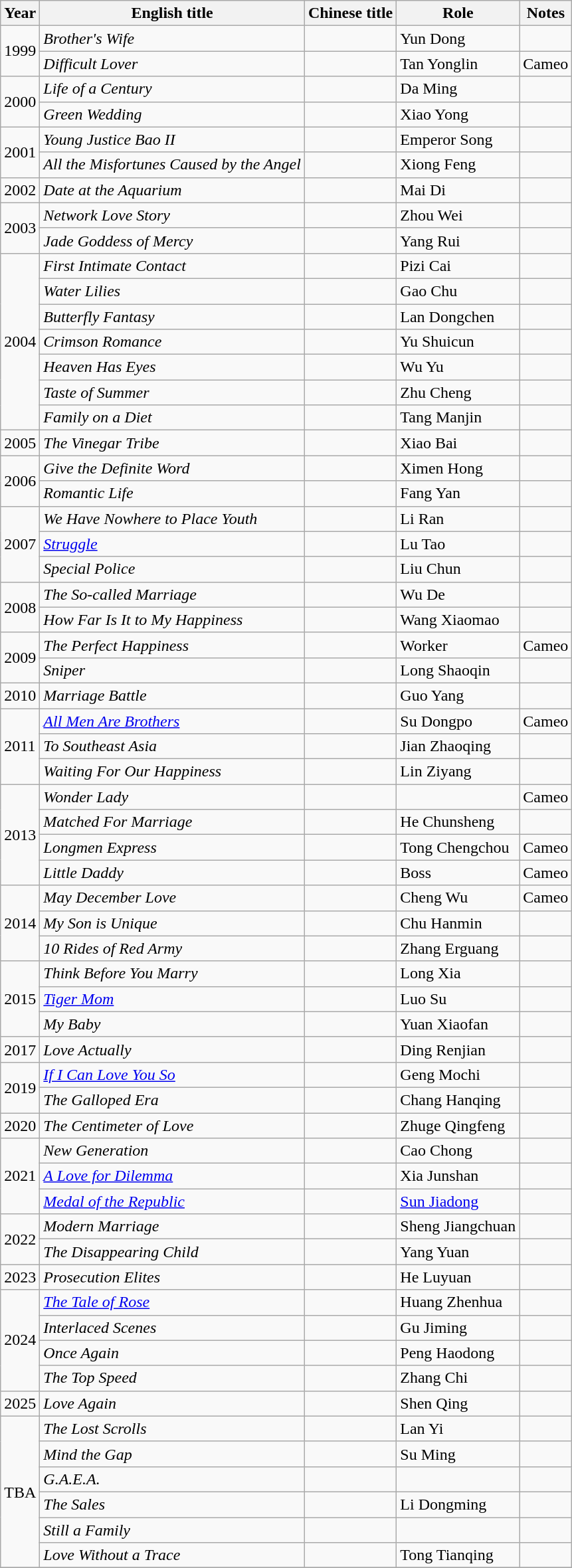<table class="wikitable sortable">
<tr>
<th>Year</th>
<th>English title</th>
<th>Chinese title</th>
<th>Role</th>
<th class="unsortable">Notes</th>
</tr>
<tr>
<td rowspan="2">1999</td>
<td><em>Brother's Wife</em></td>
<td></td>
<td>Yun Dong</td>
<td></td>
</tr>
<tr>
<td><em>Difficult Lover</em></td>
<td></td>
<td>Tan Yonglin</td>
<td>Cameo</td>
</tr>
<tr>
<td rowspan="2">2000</td>
<td><em>Life of a Century</em></td>
<td></td>
<td>Da Ming</td>
<td></td>
</tr>
<tr>
<td><em>Green Wedding</em></td>
<td></td>
<td>Xiao Yong</td>
<td></td>
</tr>
<tr>
<td rowspan=2>2001</td>
<td><em>Young Justice Bao II</em></td>
<td></td>
<td>Emperor Song</td>
<td></td>
</tr>
<tr>
<td><em>All the Misfortunes Caused by the Angel</em></td>
<td></td>
<td>Xiong Feng</td>
<td></td>
</tr>
<tr>
<td>2002</td>
<td><em>Date at the Aquarium</em></td>
<td></td>
<td>Mai Di</td>
<td></td>
</tr>
<tr>
<td rowspan=2>2003</td>
<td><em>Network Love Story</em></td>
<td></td>
<td>Zhou Wei</td>
<td></td>
</tr>
<tr>
<td><em>Jade Goddess of Mercy</em></td>
<td></td>
<td>Yang Rui</td>
<td></td>
</tr>
<tr>
<td rowspan=7>2004</td>
<td><em>First Intimate Contact</em></td>
<td></td>
<td>Pizi Cai</td>
<td></td>
</tr>
<tr>
<td><em>Water Lilies</em></td>
<td></td>
<td>Gao Chu</td>
<td></td>
</tr>
<tr>
<td><em>Butterfly Fantasy</em></td>
<td></td>
<td>Lan Dongchen</td>
<td></td>
</tr>
<tr>
<td><em>Crimson Romance</em></td>
<td></td>
<td>Yu Shuicun</td>
<td></td>
</tr>
<tr>
<td><em>Heaven Has Eyes</em></td>
<td></td>
<td>Wu Yu</td>
<td></td>
</tr>
<tr>
<td><em>Taste of Summer</em></td>
<td></td>
<td>Zhu Cheng</td>
<td></td>
</tr>
<tr>
<td><em>Family on a Diet</em></td>
<td></td>
<td>Tang Manjin</td>
<td></td>
</tr>
<tr>
<td>2005</td>
<td><em>The Vinegar Tribe</em></td>
<td></td>
<td>Xiao Bai</td>
<td></td>
</tr>
<tr>
<td rowspan="2">2006</td>
<td><em>Give the Definite Word</em></td>
<td></td>
<td>Ximen Hong</td>
<td></td>
</tr>
<tr>
<td><em>Romantic Life</em></td>
<td></td>
<td>Fang Yan</td>
<td></td>
</tr>
<tr>
<td rowspan=3>2007</td>
<td><em>We Have Nowhere to Place Youth</em></td>
<td></td>
<td>Li Ran</td>
<td></td>
</tr>
<tr>
<td><em><a href='#'>Struggle</a></em></td>
<td></td>
<td>Lu Tao</td>
<td></td>
</tr>
<tr>
<td><em>Special Police</em></td>
<td></td>
<td>Liu Chun</td>
<td></td>
</tr>
<tr>
<td rowspan=2>2008</td>
<td><em>The So-called Marriage</em></td>
<td></td>
<td>Wu De</td>
<td></td>
</tr>
<tr>
<td><em>How Far Is It to My Happiness</em></td>
<td></td>
<td>Wang Xiaomao</td>
<td></td>
</tr>
<tr>
<td rowspan=2>2009</td>
<td><em>The Perfect Happiness</em></td>
<td></td>
<td>Worker</td>
<td>Cameo</td>
</tr>
<tr>
<td><em>Sniper</em></td>
<td></td>
<td>Long Shaoqin</td>
<td></td>
</tr>
<tr>
<td>2010</td>
<td><em>Marriage Battle</em></td>
<td></td>
<td>Guo Yang</td>
<td></td>
</tr>
<tr>
<td rowspan=3>2011</td>
<td><em><a href='#'>All Men Are Brothers</a></em></td>
<td></td>
<td>Su Dongpo</td>
<td>Cameo</td>
</tr>
<tr>
<td><em>To Southeast Asia</em></td>
<td></td>
<td>Jian Zhaoqing</td>
<td></td>
</tr>
<tr>
<td><em>Waiting For Our Happiness</em></td>
<td></td>
<td>Lin Ziyang</td>
<td></td>
</tr>
<tr>
<td rowspan=4>2013</td>
<td><em>Wonder Lady</em></td>
<td></td>
<td></td>
<td>Cameo</td>
</tr>
<tr>
<td><em>Matched For Marriage</em></td>
<td></td>
<td>He Chunsheng</td>
<td></td>
</tr>
<tr>
<td><em>Longmen Express</em></td>
<td></td>
<td>Tong Chengchou</td>
<td>Cameo</td>
</tr>
<tr>
<td><em>Little Daddy</em></td>
<td></td>
<td>Boss</td>
<td>Cameo</td>
</tr>
<tr>
<td rowspan=3>2014</td>
<td><em>May December Love</em></td>
<td></td>
<td>Cheng Wu</td>
<td>Cameo</td>
</tr>
<tr>
<td><em>My Son is Unique</em></td>
<td></td>
<td>Chu Hanmin</td>
<td></td>
</tr>
<tr>
<td><em>10 Rides of Red Army</em></td>
<td></td>
<td>Zhang Erguang</td>
<td></td>
</tr>
<tr>
<td rowspan=3>2015</td>
<td><em>Think Before You Marry</em></td>
<td></td>
<td>Long Xia</td>
<td></td>
</tr>
<tr>
<td><em><a href='#'>Tiger Mom</a></em></td>
<td></td>
<td>Luo Su</td>
<td></td>
</tr>
<tr>
<td><em>My Baby</em></td>
<td></td>
<td>Yuan Xiaofan</td>
<td></td>
</tr>
<tr>
<td>2017</td>
<td><em>Love Actually</em></td>
<td></td>
<td>Ding Renjian</td>
<td></td>
</tr>
<tr>
<td rowspan=2>2019</td>
<td><em><a href='#'>If I Can Love You So</a></em></td>
<td></td>
<td>Geng Mochi</td>
<td></td>
</tr>
<tr>
<td><em>The Galloped Era</em></td>
<td></td>
<td>Chang Hanqing</td>
<td></td>
</tr>
<tr>
<td>2020</td>
<td><em>The Centimeter of Love</em></td>
<td></td>
<td>Zhuge Qingfeng</td>
<td></td>
</tr>
<tr>
<td rowspan=3>2021</td>
<td><em>New Generation</em></td>
<td></td>
<td>Cao Chong</td>
<td></td>
</tr>
<tr>
<td><em><a href='#'>A Love for Dilemma</a></em></td>
<td></td>
<td>Xia Junshan</td>
<td></td>
</tr>
<tr>
<td><em><a href='#'>Medal of the Republic</a></em></td>
<td></td>
<td><a href='#'>Sun Jiadong</a></td>
<td></td>
</tr>
<tr>
<td rowspan=2>2022</td>
<td><em>Modern Marriage</em></td>
<td></td>
<td>Sheng Jiangchuan</td>
<td></td>
</tr>
<tr>
<td><em>The Disappearing Child</em></td>
<td></td>
<td>Yang Yuan</td>
<td></td>
</tr>
<tr>
<td>2023</td>
<td><em>Prosecution Elites</em></td>
<td></td>
<td>He Luyuan</td>
<td></td>
</tr>
<tr>
<td rowspan=4>2024</td>
<td><em><a href='#'>The Tale of Rose</a></em></td>
<td></td>
<td>Huang Zhenhua</td>
<td></td>
</tr>
<tr>
<td><em>Interlaced Scenes</em></td>
<td></td>
<td>Gu Jiming</td>
<td></td>
</tr>
<tr>
<td><em>Once Again</em></td>
<td></td>
<td>Peng Haodong</td>
<td></td>
</tr>
<tr>
<td><em>The Top Speed</em></td>
<td></td>
<td>Zhang Chi</td>
<td></td>
</tr>
<tr>
<td rowspan=1>2025</td>
<td><em>Love Again</em></td>
<td></td>
<td>Shen Qing</td>
<td></td>
</tr>
<tr>
<td rowspan=6>TBA</td>
<td><em>The Lost Scrolls</em></td>
<td></td>
<td>Lan Yi</td>
<td></td>
</tr>
<tr>
<td><em>Mind the Gap</em></td>
<td></td>
<td>Su Ming</td>
<td></td>
</tr>
<tr>
<td><em>G.A.E.A.</em></td>
<td></td>
<td></td>
<td></td>
</tr>
<tr>
<td><em>The Sales</em></td>
<td></td>
<td>Li Dongming</td>
<td></td>
</tr>
<tr>
<td><em>Still a Family</em></td>
<td></td>
<td></td>
<td></td>
</tr>
<tr>
<td><em>Love Without a Trace</em></td>
<td></td>
<td>Tong Tianqing</td>
<td></td>
</tr>
<tr>
</tr>
</table>
